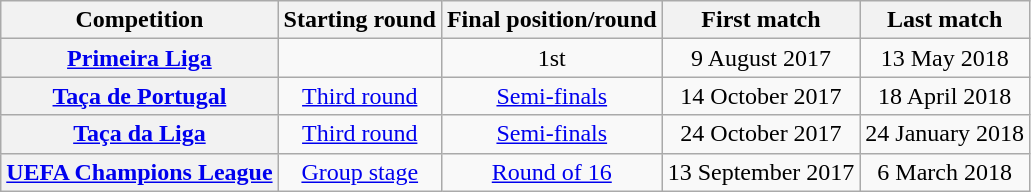<table class="wikitable plainrowheaders" style="text-align:center;">
<tr>
<th scope=col>Competition</th>
<th scope=col>Starting round</th>
<th scope=col>Final position/round</th>
<th scope=col>First match</th>
<th scope=col>Last match</th>
</tr>
<tr>
<th scope=row align=left><a href='#'>Primeira Liga</a></th>
<td></td>
<td>1st</td>
<td>9 August 2017</td>
<td>13 May 2018</td>
</tr>
<tr>
<th scope=row align=left><a href='#'>Taça de Portugal</a></th>
<td><a href='#'>Third round</a></td>
<td><a href='#'>Semi-finals</a></td>
<td>14 October 2017</td>
<td>18 April 2018</td>
</tr>
<tr>
<th scope=row align=left><a href='#'>Taça da Liga</a></th>
<td><a href='#'>Third round</a></td>
<td><a href='#'>Semi-finals</a></td>
<td>24 October 2017</td>
<td>24 January 2018</td>
</tr>
<tr>
<th scope=row align=left><a href='#'>UEFA Champions League</a></th>
<td><a href='#'>Group stage</a></td>
<td><a href='#'>Round of 16</a></td>
<td>13 September 2017</td>
<td>6 March 2018</td>
</tr>
</table>
